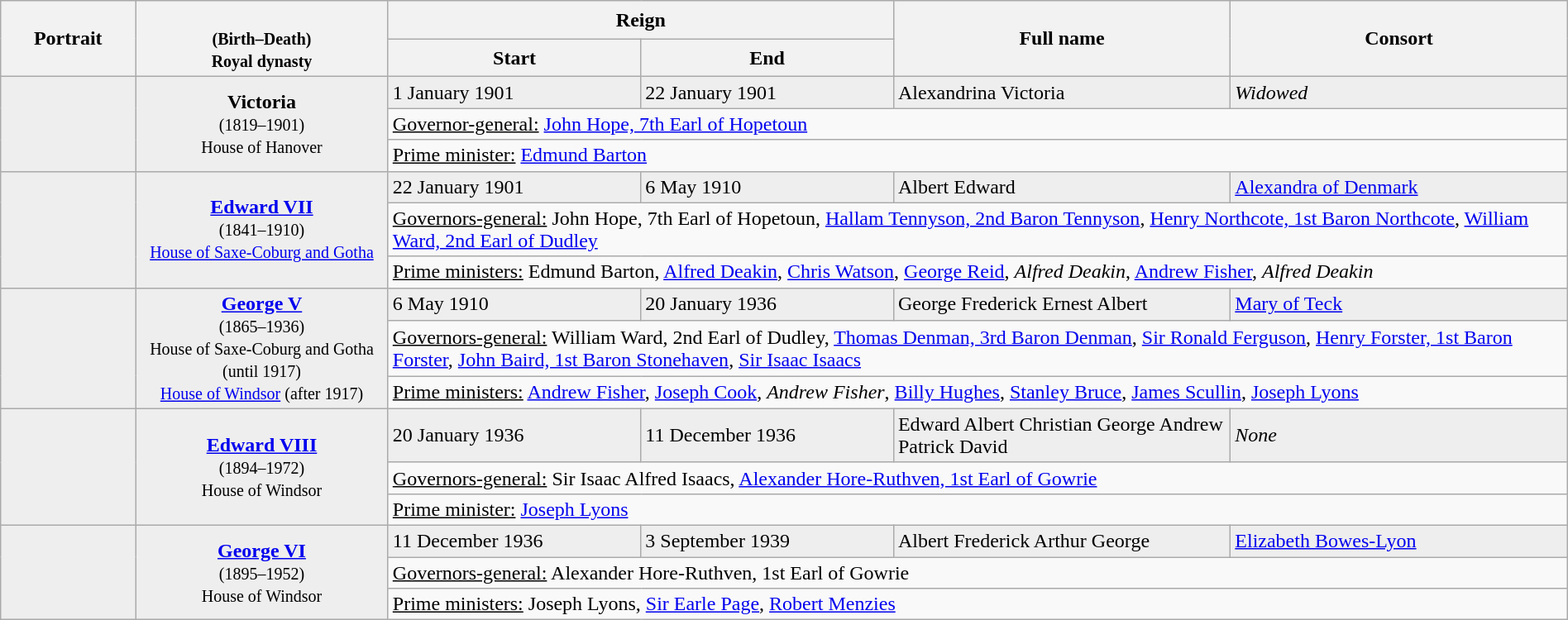<table class="wikitable" style="width:100%;">
<tr>
<th rowspan="2" style="width:8%;">Portrait</th>
<th rowspan="2" style="width:15%;"><br> <small>(Birth–Death)<br> Royal dynasty</small></th>
<th style="width:30%;" colspan=2>Reign</th>
<th rowspan="2" style="width:20%;">Full name</th>
<th rowspan="2" style="width:20%;">Consort</th>
</tr>
<tr>
<th>Start</th>
<th>End</th>
</tr>
<tr style="background:#eee;">
<td rowspan="3" align="center"></td>
<td rowspan="3" align="center"><strong>Victoria</strong><br><small>(1819–1901)<br>House of Hanover</small></td>
<td>1 January 1901</td>
<td>22 January 1901</td>
<td>Alexandrina Victoria</td>
<td><em>Widowed</em></td>
</tr>
<tr>
<td colspan="4"><u>Governor-general:</u> <a href='#'>John Hope, 7th Earl of Hopetoun</a></td>
</tr>
<tr>
<td colspan="4"><u>Prime minister:</u> <a href='#'>Edmund Barton</a></td>
</tr>
<tr style="background:#eee;">
<td rowspan="3" align="center"></td>
<td rowspan="3" align="center"><strong><a href='#'>Edward VII</a></strong><br><small>(1841–1910)<br><a href='#'>House of Saxe-Coburg and Gotha</a></small></td>
<td>22 January 1901</td>
<td>6 May 1910</td>
<td>Albert Edward</td>
<td><a href='#'>Alexandra of Denmark</a></td>
</tr>
<tr>
<td colspan=4><u>Governors-general:</u> John Hope, 7th Earl of Hopetoun, <a href='#'>Hallam Tennyson, 2nd Baron Tennyson</a>, <a href='#'>Henry Northcote, 1st Baron Northcote</a>, <a href='#'>William Ward, 2nd Earl of Dudley</a></td>
</tr>
<tr>
<td colspan=4><u>Prime ministers:</u> Edmund Barton, <a href='#'>Alfred Deakin</a>, <a href='#'>Chris Watson</a>, <a href='#'>George Reid</a>, <em>Alfred Deakin</em>, <a href='#'>Andrew Fisher</a>, <em>Alfred Deakin</em></td>
</tr>
<tr style="background:#eee;">
<td rowspan="3" align="center"></td>
<td rowspan="3" align="center"><strong><a href='#'>George V</a></strong><br><small>(1865–1936)<br>House of Saxe-Coburg and Gotha (until 1917)<br><a href='#'>House of Windsor</a> (after 1917)</small></td>
<td>6 May 1910</td>
<td>20 January 1936</td>
<td>George Frederick Ernest Albert</td>
<td><a href='#'>Mary of Teck</a></td>
</tr>
<tr>
<td colspan=4><u>Governors-general:</u> William Ward, 2nd Earl of Dudley, <a href='#'>Thomas Denman, 3rd Baron Denman</a>, <a href='#'>Sir Ronald Ferguson</a>, <a href='#'>Henry Forster, 1st Baron Forster</a>, <a href='#'>John Baird, 1st Baron Stonehaven</a>, <a href='#'>Sir Isaac Isaacs</a></td>
</tr>
<tr>
<td colspan=4><u>Prime ministers:</u> <a href='#'>Andrew Fisher</a>, <a href='#'>Joseph Cook</a>, <em>Andrew Fisher</em>, <a href='#'>Billy Hughes</a>, <a href='#'>Stanley Bruce</a>, <a href='#'>James Scullin</a>, <a href='#'>Joseph Lyons</a></td>
</tr>
<tr style="background:#eee;">
<td rowspan="3" align="center"></td>
<td rowspan="3" align="center"><strong><a href='#'>Edward VIII</a></strong><br><small>(1894–1972)<br>House of Windsor</small></td>
<td>20 January 1936</td>
<td>11 December 1936</td>
<td>Edward Albert Christian George Andrew Patrick David</td>
<td><em>None</em></td>
</tr>
<tr>
<td colspan="4"><u>Governors-general:</u> Sir Isaac Alfred Isaacs, <a href='#'>Alexander Hore-Ruthven, 1st Earl of Gowrie</a></td>
</tr>
<tr>
<td colspan="4"><u>Prime minister:</u> <a href='#'>Joseph Lyons</a></td>
</tr>
<tr style="background:#eee;">
<td rowspan="3" align="center"></td>
<td rowspan="3" align="center"><strong><a href='#'>George VI</a></strong><br><small>(1895–1952)<br>House of Windsor</small></td>
<td>11 December 1936</td>
<td>3 September 1939</td>
<td>Albert Frederick Arthur George</td>
<td><a href='#'>Elizabeth Bowes-Lyon</a></td>
</tr>
<tr>
<td colspan="4"><u>Governors-general:</u> Alexander Hore-Ruthven, 1st Earl of Gowrie</td>
</tr>
<tr>
<td colspan="4"><u>Prime ministers:</u> Joseph Lyons, <a href='#'>Sir Earle Page</a>, <a href='#'>Robert Menzies</a></td>
</tr>
</table>
